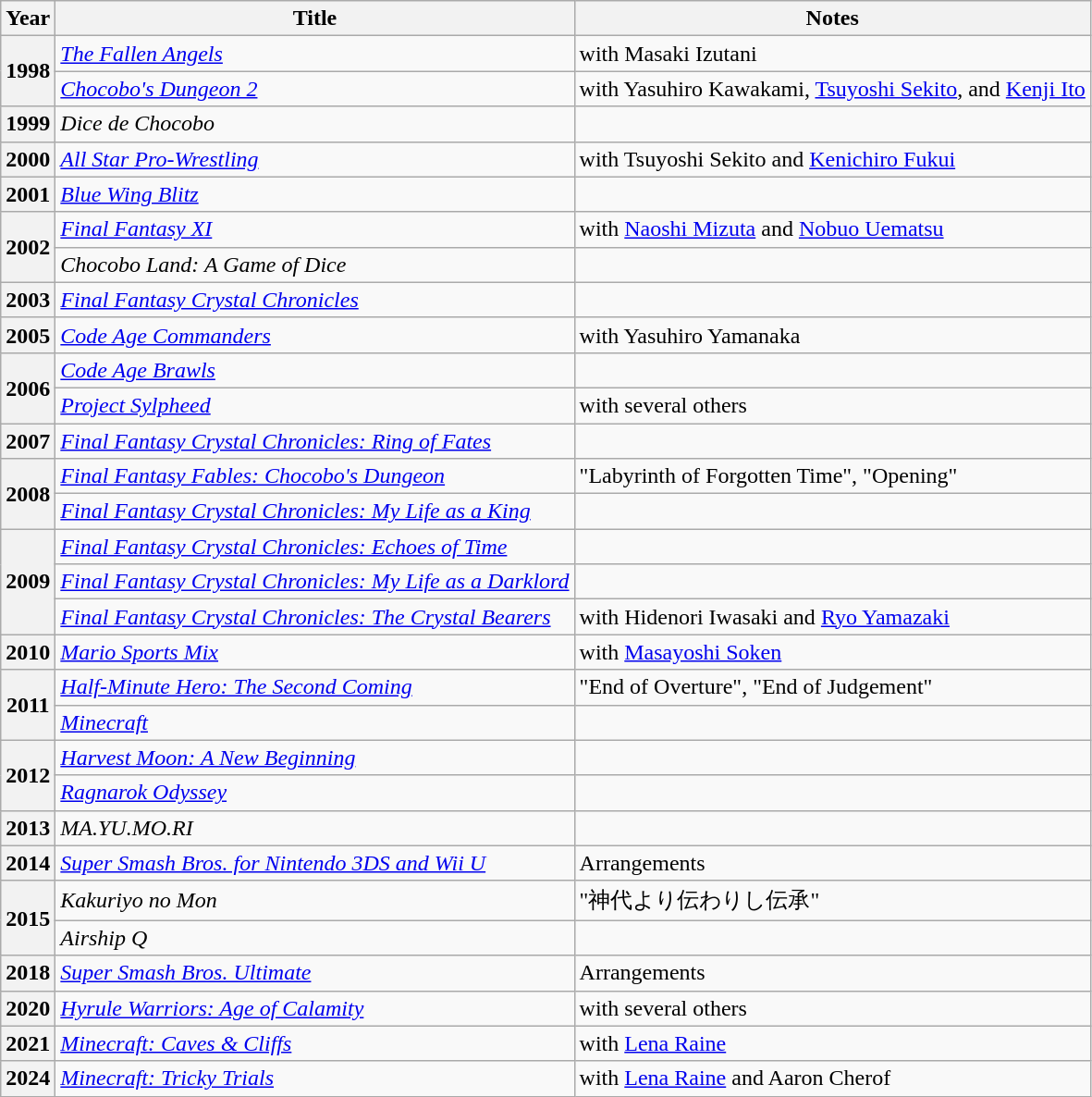<table class="wikitable sortable">
<tr>
<th scope="col">Year</th>
<th scope="col">Title</th>
<th scope="col">Notes</th>
</tr>
<tr>
<th scope=rowgroup rowspan="2">1998</th>
<td><em><a href='#'>The Fallen Angels</a></em></td>
<td>with Masaki Izutani</td>
</tr>
<tr>
<td><em><a href='#'>Chocobo's Dungeon 2</a></em></td>
<td>with Yasuhiro Kawakami, <a href='#'>Tsuyoshi Sekito</a>, and <a href='#'>Kenji Ito</a></td>
</tr>
<tr>
<th scope=row>1999</th>
<td><em>Dice de Chocobo</em></td>
<td></td>
</tr>
<tr>
<th scope=row>2000</th>
<td><em><a href='#'>All Star Pro-Wrestling</a></em></td>
<td>with Tsuyoshi Sekito and <a href='#'>Kenichiro Fukui</a></td>
</tr>
<tr>
<th scope=row>2001</th>
<td><em><a href='#'>Blue Wing Blitz</a></em></td>
<td></td>
</tr>
<tr>
<th scope=rowgroup rowspan="2">2002</th>
<td><em><a href='#'>Final Fantasy XI</a></em></td>
<td>with <a href='#'>Naoshi Mizuta</a> and <a href='#'>Nobuo Uematsu</a></td>
</tr>
<tr>
<td><em>Chocobo Land: A Game of Dice</em></td>
<td></td>
</tr>
<tr>
<th scope=row>2003</th>
<td><em><a href='#'>Final Fantasy Crystal Chronicles</a></em></td>
<td></td>
</tr>
<tr>
<th scope=row>2005</th>
<td><em><a href='#'>Code Age Commanders</a></em></td>
<td>with Yasuhiro Yamanaka</td>
</tr>
<tr>
<th scope=rowgroup rowspan="2">2006</th>
<td><em><a href='#'>Code Age Brawls</a></em></td>
<td></td>
</tr>
<tr>
<td><em><a href='#'>Project Sylpheed</a></em></td>
<td>with several others</td>
</tr>
<tr>
<th scope=row>2007</th>
<td><em><a href='#'>Final Fantasy Crystal Chronicles: Ring of Fates</a></em></td>
<td></td>
</tr>
<tr>
<th scope=rowgroup rowspan="2">2008</th>
<td><em><a href='#'>Final Fantasy Fables: Chocobo's Dungeon</a></em></td>
<td>"Labyrinth of Forgotten Time", "Opening"</td>
</tr>
<tr>
<td><em><a href='#'>Final Fantasy Crystal Chronicles: My Life as a King</a></em></td>
<td></td>
</tr>
<tr>
<th scope=rowgroup rowspan="3">2009</th>
<td><em><a href='#'>Final Fantasy Crystal Chronicles: Echoes of Time</a></em></td>
<td></td>
</tr>
<tr>
<td><em><a href='#'>Final Fantasy Crystal Chronicles: My Life as a Darklord</a></em></td>
<td></td>
</tr>
<tr>
<td><em><a href='#'>Final Fantasy Crystal Chronicles: The Crystal Bearers</a></em></td>
<td>with Hidenori Iwasaki and <a href='#'>Ryo Yamazaki</a></td>
</tr>
<tr>
<th scope=row>2010</th>
<td><em><a href='#'>Mario Sports Mix</a></em></td>
<td>with <a href='#'>Masayoshi Soken</a></td>
</tr>
<tr>
<th scope=rowgroup rowspan="2">2011</th>
<td><em><a href='#'>Half-Minute Hero: The Second Coming</a></em></td>
<td>"End of Overture", "End of Judgement"</td>
</tr>
<tr>
<td><em><a href='#'>Minecraft</a></em></td>
<td></td>
</tr>
<tr>
<th scope=rowgroup rowspan="2">2012</th>
<td><em><a href='#'>Harvest Moon: A New Beginning</a></em></td>
<td></td>
</tr>
<tr>
<td><em><a href='#'>Ragnarok Odyssey</a></em></td>
<td></td>
</tr>
<tr>
<th scope=row>2013</th>
<td><em>MA.YU.MO.RI</em></td>
<td></td>
</tr>
<tr>
<th scope=row>2014</th>
<td><em><a href='#'>Super Smash Bros. for Nintendo 3DS and Wii U</a></em></td>
<td>Arrangements</td>
</tr>
<tr>
<th scope=rowgroup rowspan="2">2015</th>
<td><em>Kakuriyo no Mon</em></td>
<td>"神代より伝わりし伝承"</td>
</tr>
<tr>
<td><em>Airship Q</em></td>
<td></td>
</tr>
<tr>
<th scope=row>2018</th>
<td><em><a href='#'>Super Smash Bros. Ultimate</a></em></td>
<td>Arrangements</td>
</tr>
<tr>
<th scope=row>2020</th>
<td><em><a href='#'>Hyrule Warriors: Age of Calamity</a></em></td>
<td>with several others</td>
</tr>
<tr>
<th scope=row>2021</th>
<td><em><a href='#'>Minecraft: Caves & Cliffs</a></em></td>
<td>with <a href='#'>Lena Raine</a></td>
</tr>
<tr>
<th>2024</th>
<td><em><a href='#'>Minecraft: Tricky Trials</a></em></td>
<td>with <a href='#'>Lena Raine</a> and Aaron Cherof</td>
</tr>
</table>
